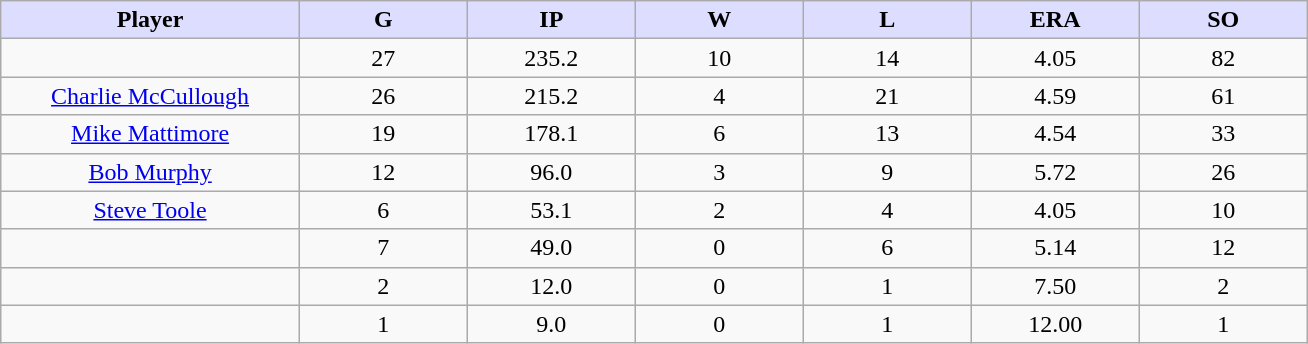<table class="wikitable sortable">
<tr>
<th style="background:#ddf; width:16%;">Player</th>
<th style="background:#ddf; width:9%;">G</th>
<th style="background:#ddf; width:9%;">IP</th>
<th style="background:#ddf; width:9%;">W</th>
<th style="background:#ddf; width:9%;">L</th>
<th style="background:#ddf; width:9%;">ERA</th>
<th style="background:#ddf; width:9%;">SO</th>
</tr>
<tr style="text-align:center;">
<td></td>
<td>27</td>
<td>235.2</td>
<td>10</td>
<td>14</td>
<td>4.05</td>
<td>82</td>
</tr>
<tr style="text-align:center;">
<td><a href='#'>Charlie McCullough</a></td>
<td>26</td>
<td>215.2</td>
<td>4</td>
<td>21</td>
<td>4.59</td>
<td>61</td>
</tr>
<tr align="center">
<td><a href='#'>Mike Mattimore</a></td>
<td>19</td>
<td>178.1</td>
<td>6</td>
<td>13</td>
<td>4.54</td>
<td>33</td>
</tr>
<tr align="center">
<td><a href='#'>Bob Murphy</a></td>
<td>12</td>
<td>96.0</td>
<td>3</td>
<td>9</td>
<td>5.72</td>
<td>26</td>
</tr>
<tr align="center">
<td><a href='#'>Steve Toole</a></td>
<td>6</td>
<td>53.1</td>
<td>2</td>
<td>4</td>
<td>4.05</td>
<td>10</td>
</tr>
<tr align="center">
<td></td>
<td>7</td>
<td>49.0</td>
<td>0</td>
<td>6</td>
<td>5.14</td>
<td>12</td>
</tr>
<tr style="text-align:center;">
<td></td>
<td>2</td>
<td>12.0</td>
<td>0</td>
<td>1</td>
<td>7.50</td>
<td>2</td>
</tr>
<tr style="text-align:center;">
<td></td>
<td>1</td>
<td>9.0</td>
<td>0</td>
<td>1</td>
<td>12.00</td>
<td>1</td>
</tr>
</table>
